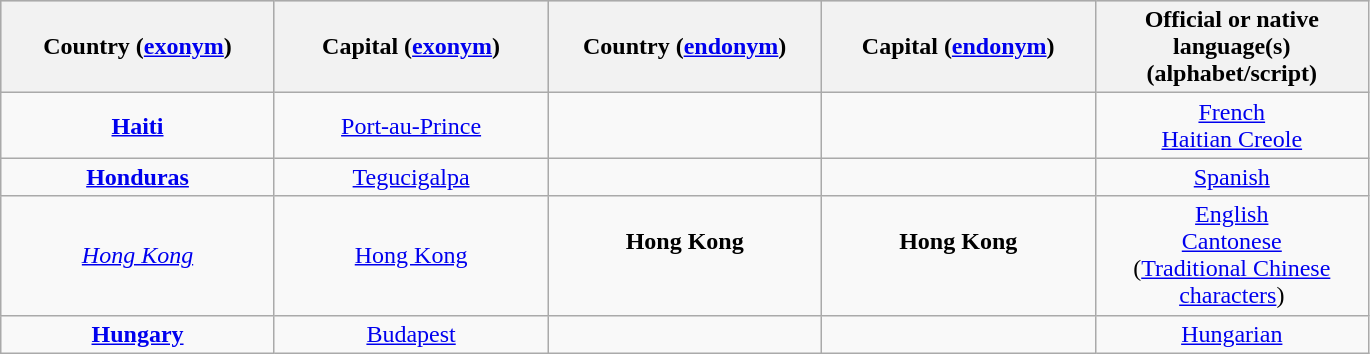<table style="text-align:center;" class="wikitable">
<tr style="background:#ccc;">
<th style="width:175px;">Country (<a href='#'>exonym</a>)</th>
<th style="width:175px;">Capital (<a href='#'>exonym</a>)</th>
<th style="width:175px;">Country (<a href='#'>endonym</a>)</th>
<th style="width:175px;">Capital (<a href='#'>endonym</a>)</th>
<th style="width:175px;">Official or native language(s) (alphabet/script)</th>
</tr>
<tr>
<td> <strong><a href='#'>Haiti</a></strong></td>
<td><a href='#'>Port-au-Prince</a></td>
<td><strong></strong><br><strong></strong></td>
<td><strong></strong><br><strong></strong></td>
<td><a href='#'>French</a><br><a href='#'>Haitian Creole</a></td>
</tr>
<tr>
<td> <strong><a href='#'>Honduras</a></strong></td>
<td><a href='#'>Tegucigalpa</a></td>
<td><strong></strong></td>
<td><strong></strong></td>
<td><a href='#'>Spanish</a></td>
</tr>
<tr>
<td> <em><a href='#'>Hong Kong</a></em></td>
<td><a href='#'>Hong Kong</a></td>
<td><strong>Hong Kong</strong><br><strong></strong><br></td>
<td><strong>Hong Kong</strong><br><strong></strong><br></td>
<td><a href='#'>English</a><br><a href='#'>Cantonese</a><br>(<a href='#'>Traditional Chinese characters</a>)</td>
</tr>
<tr>
<td> <strong><a href='#'>Hungary</a></strong></td>
<td><a href='#'>Budapest</a></td>
<td><strong></strong></td>
<td><strong></strong></td>
<td><a href='#'>Hungarian</a></td>
</tr>
</table>
